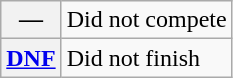<table class="wikitable">
<tr>
<th scope="row">—</th>
<td>Did not compete</td>
</tr>
<tr>
<th scope="row"><a href='#'>DNF</a></th>
<td>Did not finish</td>
</tr>
</table>
